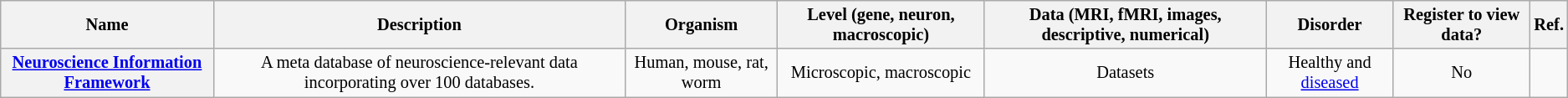<table class="wikitable sortable" style="font-size: 85%; text-align: center; width: auto">
<tr>
<th style="width:12em">Name</th>
<th>Description</th>
<th>Organism</th>
<th>Level (gene, neuron, macroscopic)</th>
<th>Data (MRI, fMRI, images, descriptive, numerical)</th>
<th>Disorder</th>
<th>Register to view data?</th>
<th>Ref.</th>
</tr>
<tr>
<th><a href='#'>Neuroscience Information Framework</a></th>
<td>A meta database of neuroscience-relevant data incorporating over 100 databases.</td>
<td>Human, mouse, rat, worm</td>
<td>Microscopic, macroscopic</td>
<td>Datasets</td>
<td>Healthy and <a href='#'>diseased</a></td>
<td>No</td>
<td></td>
</tr>
</table>
